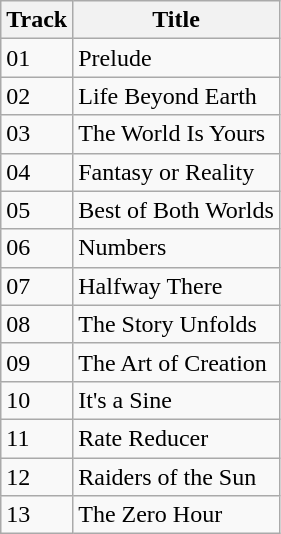<table class="wikitable">
<tr>
<th>Track</th>
<th>Title</th>
</tr>
<tr>
<td>01</td>
<td>Prelude</td>
</tr>
<tr>
<td>02</td>
<td>Life Beyond Earth</td>
</tr>
<tr>
<td>03</td>
<td>The World Is Yours</td>
</tr>
<tr>
<td>04</td>
<td>Fantasy or Reality</td>
</tr>
<tr>
<td>05</td>
<td>Best of Both Worlds</td>
</tr>
<tr>
<td>06</td>
<td>Numbers</td>
</tr>
<tr>
<td>07</td>
<td>Halfway There</td>
</tr>
<tr>
<td>08</td>
<td>The Story Unfolds</td>
</tr>
<tr>
<td>09</td>
<td>The Art of Creation</td>
</tr>
<tr>
<td>10</td>
<td>It's a Sine</td>
</tr>
<tr>
<td>11</td>
<td>Rate Reducer</td>
</tr>
<tr>
<td>12</td>
<td>Raiders of the Sun</td>
</tr>
<tr>
<td>13</td>
<td>The Zero Hour</td>
</tr>
</table>
